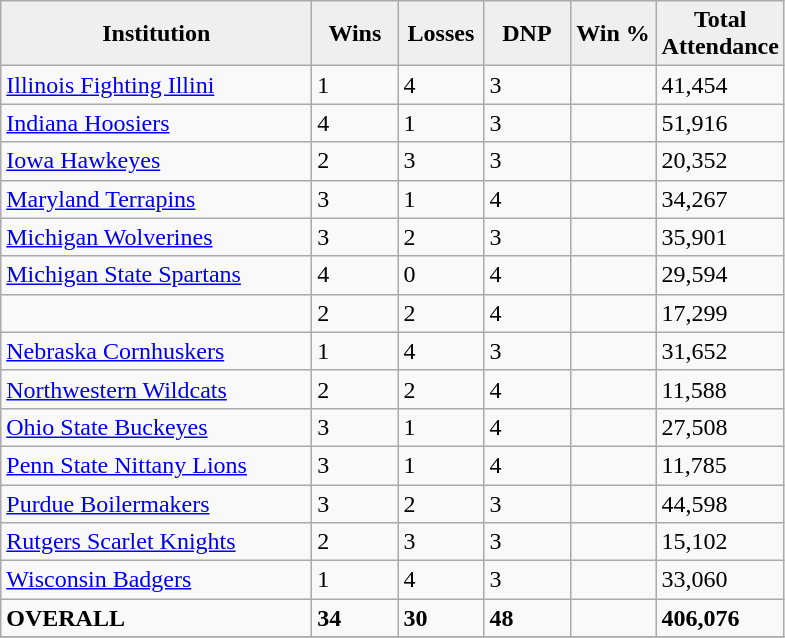<table class="wikitable sortable">
<tr>
<th style="background:#efefef; align="center" width="200pt">Institution</th>
<th style="background:#efefef; align="center" width="50pt">Wins</th>
<th style="background:#efefef; align="center" width="50pt">Losses</th>
<th style="background:#efefef; align="center" width="50pt">DNP</th>
<th style="background:#efefef; align="center" width="50pt">Win %</th>
<th style="background:#efefef; align="center" width="50pt">Total Attendance</th>
</tr>
<tr>
<td><a href='#'>Illinois Fighting Illini</a></td>
<td>1</td>
<td>4</td>
<td>3</td>
<td></td>
<td>41,454</td>
</tr>
<tr>
<td><a href='#'>Indiana Hoosiers</a></td>
<td>4</td>
<td>1</td>
<td>3</td>
<td></td>
<td>51,916</td>
</tr>
<tr>
<td><a href='#'>Iowa Hawkeyes</a></td>
<td>2</td>
<td>3</td>
<td>3</td>
<td></td>
<td>20,352</td>
</tr>
<tr>
<td><a href='#'>Maryland Terrapins</a></td>
<td>3</td>
<td>1</td>
<td>4</td>
<td></td>
<td>34,267</td>
</tr>
<tr>
<td><a href='#'>Michigan Wolverines</a></td>
<td>3</td>
<td>2</td>
<td>3</td>
<td></td>
<td>35,901</td>
</tr>
<tr>
<td><a href='#'>Michigan State Spartans</a></td>
<td>4</td>
<td>0</td>
<td>4</td>
<td></td>
<td>29,594</td>
</tr>
<tr>
<td></td>
<td>2</td>
<td>2</td>
<td>4</td>
<td></td>
<td>17,299</td>
</tr>
<tr>
<td><a href='#'>Nebraska Cornhuskers</a></td>
<td>1</td>
<td>4</td>
<td>3</td>
<td></td>
<td>31,652</td>
</tr>
<tr>
<td><a href='#'>Northwestern Wildcats</a></td>
<td>2</td>
<td>2</td>
<td>4</td>
<td></td>
<td>11,588</td>
</tr>
<tr>
<td><a href='#'>Ohio State Buckeyes</a></td>
<td>3</td>
<td>1</td>
<td>4</td>
<td></td>
<td>27,508</td>
</tr>
<tr>
<td><a href='#'>Penn State Nittany Lions</a></td>
<td>3</td>
<td>1</td>
<td>4</td>
<td></td>
<td>11,785</td>
</tr>
<tr>
<td><a href='#'>Purdue Boilermakers</a></td>
<td>3</td>
<td>2</td>
<td>3</td>
<td></td>
<td>44,598</td>
</tr>
<tr>
<td><a href='#'>Rutgers Scarlet Knights</a></td>
<td>2</td>
<td>3</td>
<td>3</td>
<td></td>
<td>15,102</td>
</tr>
<tr>
<td><a href='#'>Wisconsin Badgers</a></td>
<td>1</td>
<td>4</td>
<td>3</td>
<td></td>
<td>33,060</td>
</tr>
<tr>
<td><strong>OVERALL</strong></td>
<td><strong>34</strong></td>
<td><strong>30</strong></td>
<td><strong>48</strong></td>
<td><strong></strong></td>
<td><strong>406,076</strong></td>
</tr>
<tr class="sortbottom">
</tr>
</table>
